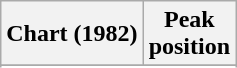<table class="wikitable sortable plainrowheaders">
<tr>
<th>Chart (1982)</th>
<th>Peak<br>position</th>
</tr>
<tr>
</tr>
<tr>
</tr>
<tr>
</tr>
<tr>
</tr>
<tr>
</tr>
<tr>
</tr>
<tr>
</tr>
</table>
